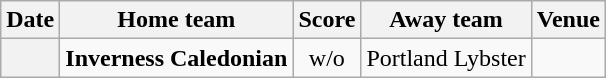<table class="wikitable football-result-list" style="max-width: 80em; text-align: center">
<tr>
<th scope="col">Date</th>
<th scope="col">Home team</th>
<th scope="col">Score</th>
<th scope="col">Away team</th>
<th scope="col">Venue</th>
</tr>
<tr>
<th scope="row"></th>
<td align=right><strong>Inverness Caledonian</strong></td>
<td>w/o</td>
<td align=left>Portland Lybster</td>
<td></td>
</tr>
</table>
